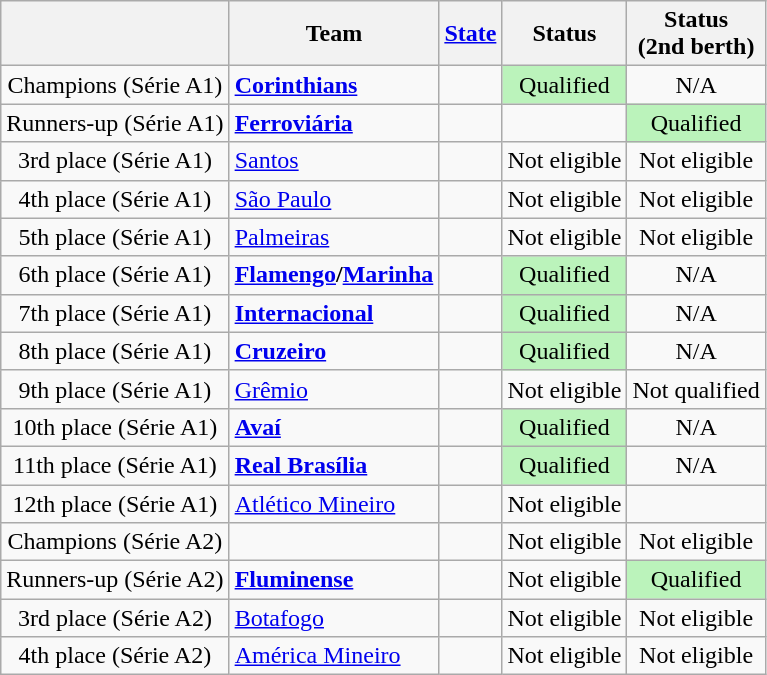<table class="wikitable" style="text-align:center">
<tr>
<th></th>
<th>Team</th>
<th><a href='#'>State</a></th>
<th>Status</th>
<th>Status<br>(2nd berth)</th>
</tr>
<tr>
<td>Champions (Série A1)</td>
<td align=left><strong><a href='#'>Corinthians</a></strong></td>
<td align=left></td>
<td bgcolor=#BBF3BB>Qualified</td>
<td>N/A</td>
</tr>
<tr>
<td>Runners-up (Série A1)</td>
<td align=left><strong><a href='#'>Ferroviária</a></strong></td>
<td align=left></td>
<td></td>
<td bgcolor=#BBF3BB>Qualified</td>
</tr>
<tr>
<td>3rd place (Série A1)</td>
<td align=left><a href='#'>Santos</a></td>
<td align=left></td>
<td>Not eligible</td>
<td>Not eligible</td>
</tr>
<tr>
<td>4th place (Série A1)</td>
<td align=left><a href='#'>São Paulo</a></td>
<td align=left></td>
<td>Not eligible</td>
<td>Not eligible</td>
</tr>
<tr>
<td>5th place (Série A1)</td>
<td align=left><a href='#'>Palmeiras</a></td>
<td align=left></td>
<td>Not eligible</td>
<td>Not eligible</td>
</tr>
<tr>
<td>6th place (Série A1)</td>
<td align=left><strong><a href='#'>Flamengo</a>/<a href='#'>Marinha</a></strong></td>
<td align=left></td>
<td bgcolor=#BBF3BB>Qualified</td>
<td>N/A</td>
</tr>
<tr>
<td>7th place (Série A1)</td>
<td align=left><strong><a href='#'>Internacional</a></strong></td>
<td align=left></td>
<td bgcolor=#BBF3BB>Qualified</td>
<td>N/A</td>
</tr>
<tr>
<td>8th place (Série A1)</td>
<td align=left><strong><a href='#'>Cruzeiro</a></strong></td>
<td align=left></td>
<td bgcolor=#BBF3BB>Qualified</td>
<td>N/A</td>
</tr>
<tr>
<td>9th place (Série A1)</td>
<td align=left><a href='#'>Grêmio</a></td>
<td align=left></td>
<td>Not eligible</td>
<td>Not qualified</td>
</tr>
<tr>
<td>10th place (Série A1)</td>
<td align=left><strong><a href='#'>Avaí</a></strong></td>
<td align=left></td>
<td bgcolor=#BBF3BB>Qualified</td>
<td>N/A</td>
</tr>
<tr>
<td>11th place (Série A1)</td>
<td align=left><strong><a href='#'>Real Brasília</a></strong></td>
<td align=left></td>
<td bgcolor=#BBF3BB>Qualified</td>
<td>N/A</td>
</tr>
<tr>
<td>12th place (Série A1)</td>
<td align=left><a href='#'>Atlético Mineiro</a></td>
<td align=left></td>
<td>Not eligible</td>
<td></td>
</tr>
<tr>
<td>Champions (Série A2)</td>
<td align=left></td>
<td align=left></td>
<td>Not eligible</td>
<td>Not eligible</td>
</tr>
<tr>
<td>Runners-up (Série A2)</td>
<td align=left><strong><a href='#'>Fluminense</a></strong></td>
<td align=left></td>
<td>Not eligible</td>
<td bgcolor=#BBF3BB>Qualified</td>
</tr>
<tr>
<td>3rd place (Série A2)</td>
<td align=left><a href='#'>Botafogo</a></td>
<td align=left></td>
<td>Not eligible</td>
<td>Not eligible</td>
</tr>
<tr>
<td>4th place (Série A2)</td>
<td align=left><a href='#'>América Mineiro</a></td>
<td align=left></td>
<td>Not eligible</td>
<td>Not eligible</td>
</tr>
</table>
